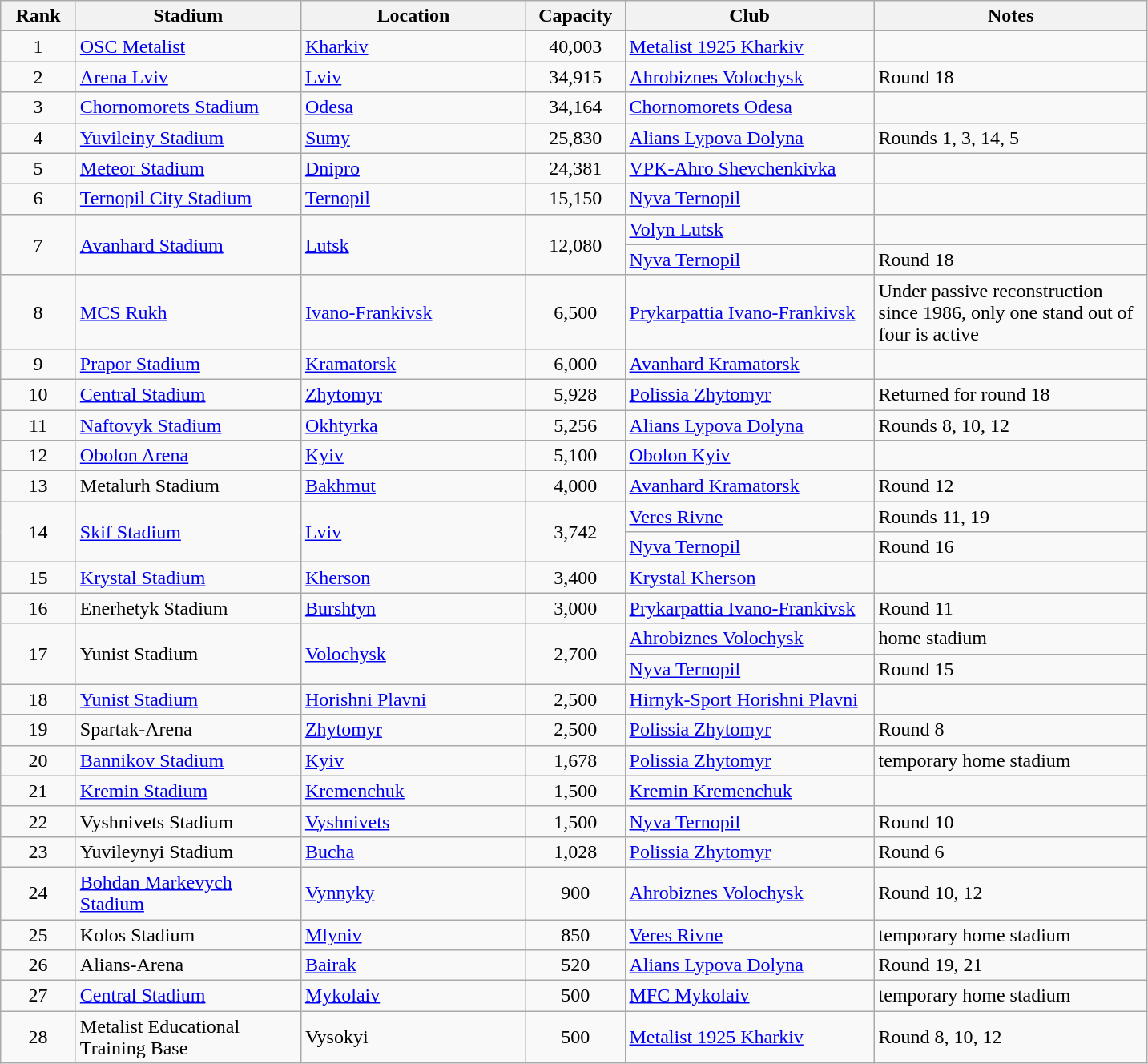<table class="wikitable sortable">
<tr>
<th width=55>Rank</th>
<th width=180>Stadium</th>
<th width=180>Location</th>
<th width=75>Capacity</th>
<th width=200>Club</th>
<th width=220>Notes</th>
</tr>
<tr>
<td align=center>1</td>
<td align=left><a href='#'>OSC Metalist</a></td>
<td><a href='#'>Kharkiv</a></td>
<td align=center>40,003</td>
<td><a href='#'>Metalist 1925 Kharkiv</a></td>
<td></td>
</tr>
<tr>
<td align=center>2</td>
<td><a href='#'>Arena Lviv</a></td>
<td><a href='#'>Lviv</a></td>
<td align=center>34,915</td>
<td><a href='#'>Ahrobiznes Volochysk</a></td>
<td>Round 18</td>
</tr>
<tr>
<td align=center>3</td>
<td><a href='#'>Chornomorets Stadium</a></td>
<td><a href='#'>Odesa</a></td>
<td align=center>34,164</td>
<td><a href='#'>Chornomorets Odesa</a></td>
<td></td>
</tr>
<tr>
<td align=center>4</td>
<td><a href='#'>Yuvileiny Stadium</a></td>
<td><a href='#'>Sumy</a></td>
<td align=center>25,830</td>
<td><a href='#'>Alians Lypova Dolyna</a></td>
<td>Rounds 1, 3, 14, 5</td>
</tr>
<tr>
<td align=center>5</td>
<td><a href='#'>Meteor Stadium</a></td>
<td><a href='#'>Dnipro</a></td>
<td align=center>24,381</td>
<td><a href='#'>VPK-Ahro Shevchenkivka</a></td>
<td></td>
</tr>
<tr>
<td align=center>6</td>
<td align=left><a href='#'>Ternopil City Stadium</a></td>
<td><a href='#'>Ternopil</a></td>
<td align=center>15,150</td>
<td><a href='#'>Nyva Ternopil</a></td>
<td></td>
</tr>
<tr>
<td align=center  rowspan=2>7</td>
<td rowspan=2><a href='#'>Avanhard Stadium</a></td>
<td rowspan=2><a href='#'>Lutsk</a></td>
<td align=center  rowspan=2>12,080</td>
<td><a href='#'>Volyn Lutsk</a></td>
<td></td>
</tr>
<tr>
<td><a href='#'>Nyva Ternopil</a></td>
<td>Round 18</td>
</tr>
<tr>
<td align=center>8</td>
<td><a href='#'>MCS Rukh</a></td>
<td><a href='#'>Ivano-Frankivsk</a></td>
<td align=center>6,500</td>
<td><a href='#'>Prykarpattia Ivano-Frankivsk</a></td>
<td>Under passive reconstruction since 1986, only one stand out of four is active</td>
</tr>
<tr>
<td align=center>9</td>
<td><a href='#'>Prapor Stadium</a></td>
<td><a href='#'>Kramatorsk</a></td>
<td align=center>6,000</td>
<td><a href='#'>Avanhard Kramatorsk</a></td>
<td></td>
</tr>
<tr>
<td align=center>10</td>
<td><a href='#'>Central Stadium</a></td>
<td><a href='#'>Zhytomyr</a></td>
<td align=center>5,928</td>
<td><a href='#'>Polissia Zhytomyr</a></td>
<td>Returned for round 18</td>
</tr>
<tr>
<td align=center>11</td>
<td><a href='#'>Naftovyk Stadium</a></td>
<td><a href='#'>Okhtyrka</a></td>
<td align=center>5,256</td>
<td><a href='#'>Alians Lypova Dolyna</a></td>
<td>Rounds 8, 10, 12</td>
</tr>
<tr>
<td align=center>12</td>
<td><a href='#'>Obolon Arena</a></td>
<td><a href='#'>Kyiv</a></td>
<td align=center>5,100</td>
<td><a href='#'>Obolon Kyiv</a></td>
<td></td>
</tr>
<tr>
<td align=center>13</td>
<td>Metalurh Stadium</td>
<td><a href='#'>Bakhmut</a></td>
<td align=center>4,000</td>
<td><a href='#'>Avanhard Kramatorsk</a></td>
<td>Round 12</td>
</tr>
<tr>
<td align=center rowspan=2>14</td>
<td rowspan=2><a href='#'>Skif Stadium</a></td>
<td rowspan=2><a href='#'>Lviv</a></td>
<td align=center rowspan=2>3,742</td>
<td><a href='#'>Veres Rivne</a></td>
<td>Rounds 11, 19</td>
</tr>
<tr>
<td><a href='#'>Nyva Ternopil</a></td>
<td>Round 16</td>
</tr>
<tr>
<td align=center>15</td>
<td><a href='#'>Krystal Stadium</a></td>
<td><a href='#'>Kherson</a></td>
<td align=center>3,400</td>
<td><a href='#'>Krystal Kherson</a></td>
<td></td>
</tr>
<tr>
<td align=center>16</td>
<td>Enerhetyk Stadium</td>
<td><a href='#'>Burshtyn</a></td>
<td align=center>3,000</td>
<td><a href='#'>Prykarpattia Ivano-Frankivsk</a></td>
<td>Round 11</td>
</tr>
<tr>
<td align=center rowspan=2>17</td>
<td rowspan=2>Yunist Stadium</td>
<td rowspan=2><a href='#'>Volochysk</a></td>
<td align=center rowspan=2>2,700</td>
<td><a href='#'>Ahrobiznes Volochysk</a></td>
<td>home stadium</td>
</tr>
<tr>
<td><a href='#'>Nyva Ternopil</a></td>
<td>Round 15</td>
</tr>
<tr>
<td align=center>18</td>
<td><a href='#'>Yunist Stadium</a></td>
<td><a href='#'>Horishni Plavni</a></td>
<td align=center>2,500</td>
<td><a href='#'>Hirnyk-Sport Horishni Plavni</a></td>
<td></td>
</tr>
<tr>
<td align=center>19</td>
<td>Spartak-Arena</td>
<td><a href='#'>Zhytomyr</a></td>
<td align=center>2,500</td>
<td><a href='#'>Polissia Zhytomyr</a></td>
<td>Round 8</td>
</tr>
<tr>
<td align=center>20</td>
<td><a href='#'>Bannikov Stadium</a></td>
<td><a href='#'>Kyiv</a></td>
<td align=center>1,678</td>
<td><a href='#'>Polissia Zhytomyr</a></td>
<td>temporary home stadium</td>
</tr>
<tr>
<td align=center>21</td>
<td><a href='#'>Kremin Stadium</a></td>
<td><a href='#'>Kremenchuk</a></td>
<td align=center>1,500</td>
<td><a href='#'>Kremin Kremenchuk</a></td>
<td></td>
</tr>
<tr>
<td align=center>22</td>
<td>Vyshnivets Stadium</td>
<td><a href='#'>Vyshnivets</a></td>
<td align=center>1,500</td>
<td><a href='#'>Nyva Ternopil</a></td>
<td>Round 10</td>
</tr>
<tr>
<td align=center>23</td>
<td>Yuvileynyi Stadium</td>
<td><a href='#'>Bucha</a></td>
<td align=center>1,028</td>
<td><a href='#'>Polissia Zhytomyr</a></td>
<td>Round 6</td>
</tr>
<tr>
<td align=center>24</td>
<td><a href='#'>Bohdan Markevych Stadium</a></td>
<td><a href='#'>Vynnyky</a></td>
<td align=center>900</td>
<td><a href='#'>Ahrobiznes Volochysk</a></td>
<td>Round 10, 12</td>
</tr>
<tr>
<td align=center>25</td>
<td>Kolos Stadium</td>
<td><a href='#'>Mlyniv</a></td>
<td align=center>850</td>
<td><a href='#'>Veres Rivne</a></td>
<td>temporary home stadium</td>
</tr>
<tr>
<td align=center>26</td>
<td>Alians-Arena</td>
<td><a href='#'>Bairak</a></td>
<td align=center>520</td>
<td><a href='#'>Alians Lypova Dolyna</a></td>
<td>Round 19, 21</td>
</tr>
<tr>
<td align=center>27</td>
<td><a href='#'>Central Stadium</a> </td>
<td><a href='#'>Mykolaiv</a></td>
<td align=center>500</td>
<td><a href='#'>MFC Mykolaiv</a></td>
<td>temporary home stadium</td>
</tr>
<tr>
<td align=center>28</td>
<td>Metalist Educational Training Base</td>
<td>Vysokyi</td>
<td align=center>500</td>
<td><a href='#'>Metalist 1925 Kharkiv</a></td>
<td>Round 8, 10, 12</td>
</tr>
</table>
